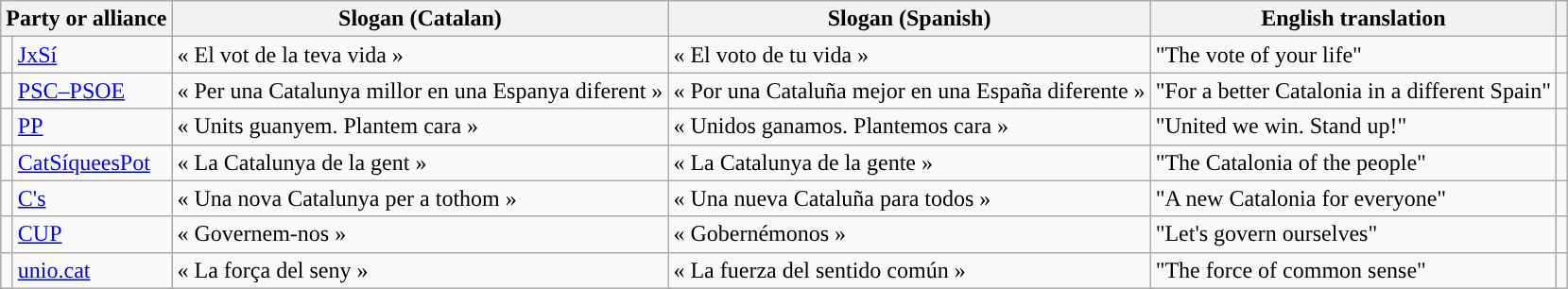<table class="wikitable" style="text-align:left;">
<tr>
<th style="text-align:left;" colspan="2">Party or alliance</th>
<th>Slogan (Catalan)</th>
<th>Slogan (Spanish)</th>
<th>English translation</th>
<th></th>
</tr>
<tr>
<td width="1" style="color:inherit;background:"></td>
<td><a href='#'>JxSí</a></td>
<td>« El vot de la teva vida »</td>
<td>« El voto de tu vida »</td>
<td>"The vote of your life"</td>
<td></td>
</tr>
<tr>
<td style="color:inherit;background:"></td>
<td><a href='#'>PSC–PSOE</a></td>
<td>« Per una Catalunya millor en una Espanya diferent »</td>
<td>« Por una Cataluña mejor en una España diferente »</td>
<td>"For a better Catalonia in a different Spain"</td>
<td></td>
</tr>
<tr>
<td style="color:inherit;background:"></td>
<td><a href='#'>PP</a></td>
<td>« Units guanyem. Plantem cara »</td>
<td>« Unidos ganamos. Plantemos cara »</td>
<td>"United we win. Stand up!"</td>
<td></td>
</tr>
<tr>
<td style="color:inherit;background:"></td>
<td><a href='#'>CatSíqueesPot</a></td>
<td>« La Catalunya de la gent »</td>
<td>« La Catalunya de la gente »</td>
<td>"The Catalonia of the people"</td>
<td></td>
</tr>
<tr>
<td style="color:inherit;background:"></td>
<td><a href='#'>C's</a></td>
<td>« Una nova Catalunya per a tothom »</td>
<td>« Una nueva Cataluña para todos »</td>
<td>"A new Catalonia for everyone"</td>
<td></td>
</tr>
<tr>
<td style="color:inherit;background:"></td>
<td><a href='#'>CUP</a></td>
<td>« Governem-nos »</td>
<td>« Gobernémonos »</td>
<td>"Let's govern ourselves"</td>
<td></td>
</tr>
<tr>
<td style="color:inherit;background:"></td>
<td><a href='#'>unio.cat</a></td>
<td>« La força del seny »</td>
<td>« La fuerza del sentido común »</td>
<td>"The force of common sense"</td>
<td></td>
</tr>
</table>
